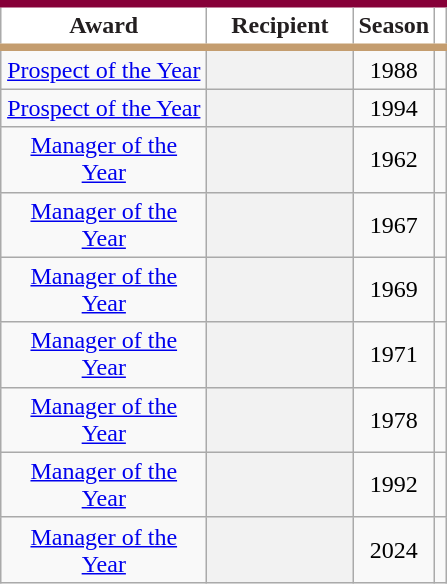<table class="wikitable sortable plainrowheaders" style="text-align:center">
<tr>
<th scope="col" style="background-color:#ffffff; border-top:#860038 5px solid; border-bottom:#c49d6f 5px solid; color:#231f20" width="130px">Award</th>
<th scope="col" style="background-color:#ffffff; border-top:#860038 5px solid; border-bottom:#c49d6f 5px solid; color:#231f20" width="90px">Recipient</th>
<th scope="col" style="background-color:#ffffff; border-top:#860038 5px solid; border-bottom:#c49d6f 5px solid; color:#231f20">Season</th>
<th class="unsortable" scope="col" style="background-color:#ffffff; border-top:#860038 5px solid; border-bottom:#c49d6f 5px solid; color:#231f20"></th>
</tr>
<tr>
<td><a href='#'>Prospect of the Year</a></td>
<th scope="row" style="text-align:center"></th>
<td>1988</td>
<td></td>
</tr>
<tr>
<td><a href='#'>Prospect of the Year</a></td>
<th scope="row" style="text-align:center"></th>
<td>1994</td>
<td></td>
</tr>
<tr>
<td><a href='#'>Manager of the Year</a></td>
<th scope="row" style="text-align:center"></th>
<td>1962</td>
<td></td>
</tr>
<tr>
<td><a href='#'>Manager of the Year</a></td>
<th scope="row" style="text-align:center"></th>
<td>1967</td>
<td></td>
</tr>
<tr>
<td><a href='#'>Manager of the Year</a></td>
<th scope="row" style="text-align:center"></th>
<td>1969</td>
<td></td>
</tr>
<tr>
<td><a href='#'>Manager of the Year</a></td>
<th scope="row" style="text-align:center"></th>
<td>1971</td>
<td></td>
</tr>
<tr>
<td><a href='#'>Manager of the Year</a></td>
<th scope="row" style="text-align:center"></th>
<td>1978</td>
<td></td>
</tr>
<tr>
<td><a href='#'>Manager of the Year</a></td>
<th scope="row" style="text-align:center"></th>
<td>1992</td>
<td></td>
</tr>
<tr>
<td><a href='#'>Manager of the Year</a></td>
<th scope="row" style="text-align:center"></th>
<td>2024</td>
<td></td>
</tr>
</table>
